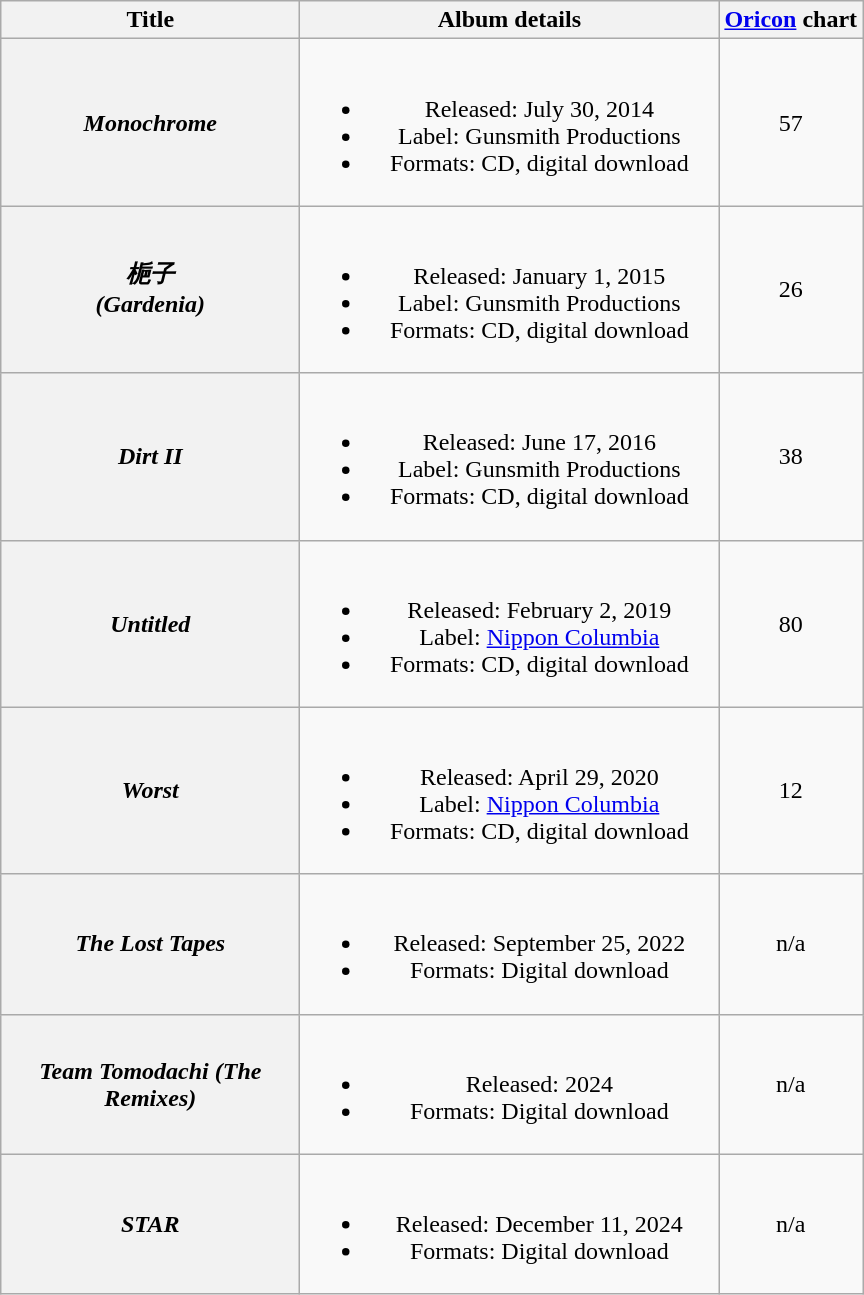<table class="wikitable plainrowheaders" style="text-align:center;">
<tr>
<th scope="col" style="width:12em;">Title</th>
<th scope="col" style="width:17em;">Album details</th>
<th scope="col"><a href='#'>Oricon</a> chart</th>
</tr>
<tr>
<th scope="row"><em>Monochrome</em></th>
<td><br><ul><li>Released: July 30, 2014</li><li>Label: Gunsmith Productions</li><li>Formats: CD, digital download</li></ul></td>
<td align="center">57</td>
</tr>
<tr>
<th scope="row"><em>梔子</em> <br><em>(Gardenia)</em></th>
<td><br><ul><li>Released: January 1, 2015</li><li>Label: Gunsmith Productions</li><li>Formats: CD, digital download</li></ul></td>
<td align="center">26</td>
</tr>
<tr>
<th scope="row"><em>Dirt II</em></th>
<td><br><ul><li>Released: June 17, 2016</li><li>Label: Gunsmith Productions</li><li>Formats: CD, digital download</li></ul></td>
<td align="center">38</td>
</tr>
<tr>
<th scope="row"><em>Untitled</em></th>
<td><br><ul><li>Released: February 2, 2019</li><li>Label: <a href='#'>Nippon Columbia</a></li><li>Formats: CD, digital download</li></ul></td>
<td align="center">80</td>
</tr>
<tr>
<th scope="row"><em>Worst</em></th>
<td><br><ul><li>Released: April 29, 2020</li><li>Label: <a href='#'>Nippon Columbia</a></li><li>Formats: CD, digital download</li></ul></td>
<td align="center">12</td>
</tr>
<tr>
<th scope="row"><em>The Lost Tapes</em></th>
<td><br><ul><li>Released: September 25, 2022</li><li>Formats: Digital download</li></ul></td>
<td align="center">n/a</td>
</tr>
<tr>
<th scope="row"><em>Team Tomodachi (The Remixes)</em></th>
<td><br><ul><li>Released: 2024</li><li>Formats: Digital download</li></ul></td>
<td align="center">n/a</td>
</tr>
<tr>
<th scope="row"><em>STAR</em></th>
<td><br><ul><li>Released: December 11, 2024</li><li>Formats: Digital download</li></ul></td>
<td align="center">n/a</td>
</tr>
</table>
